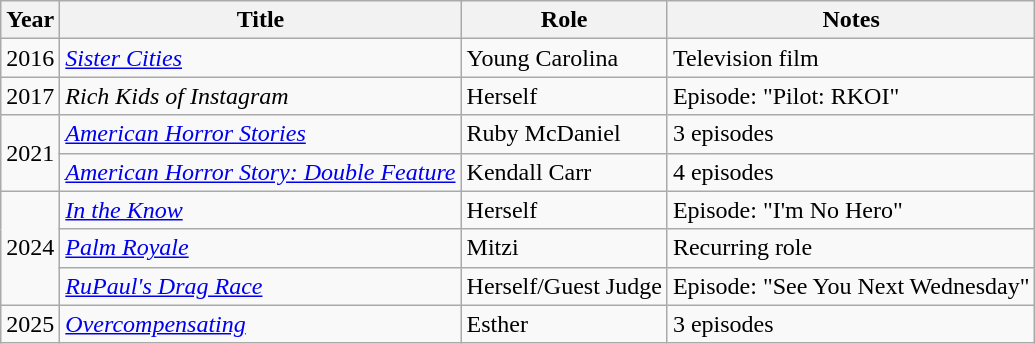<table class="wikitable sortable">
<tr>
<th>Year</th>
<th>Title</th>
<th>Role</th>
<th class="unsortable">Notes</th>
</tr>
<tr>
<td>2016</td>
<td><em><a href='#'>Sister Cities</a></em></td>
<td>Young Carolina</td>
<td>Television film</td>
</tr>
<tr>
<td>2017</td>
<td><em>Rich Kids of Instagram</em></td>
<td>Herself</td>
<td>Episode: "Pilot: RKOI"</td>
</tr>
<tr>
<td rowspan="2">2021</td>
<td><em><a href='#'>American Horror Stories</a></em></td>
<td>Ruby McDaniel</td>
<td>3 episodes</td>
</tr>
<tr>
<td><em><a href='#'>American Horror Story: Double Feature</a></em></td>
<td>Kendall Carr</td>
<td>4 episodes</td>
</tr>
<tr>
<td rowspan="3">2024</td>
<td><em><a href='#'>In the Know</a></em></td>
<td>Herself</td>
<td>Episode: "I'm No Hero"</td>
</tr>
<tr>
<td><em><a href='#'>Palm Royale</a></em></td>
<td>Mitzi</td>
<td>Recurring role</td>
</tr>
<tr>
<td><em><a href='#'>RuPaul's Drag Race</a></em></td>
<td>Herself/Guest Judge</td>
<td>Episode: "See You Next Wednesday"</td>
</tr>
<tr>
<td>2025</td>
<td><em><a href='#'>Overcompensating</a></em></td>
<td>Esther</td>
<td>3 episodes</td>
</tr>
</table>
